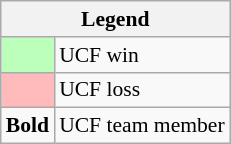<table class="wikitable" style="font-size:90%">
<tr>
<th colspan="2">Legend</th>
</tr>
<tr>
<td bgcolor="#bbffbb"> </td>
<td>UCF win</td>
</tr>
<tr>
<td bgcolor="#ffbbbb"> </td>
<td>UCF loss</td>
</tr>
<tr>
<td><strong>Bold</strong></td>
<td>UCF team member</td>
</tr>
</table>
